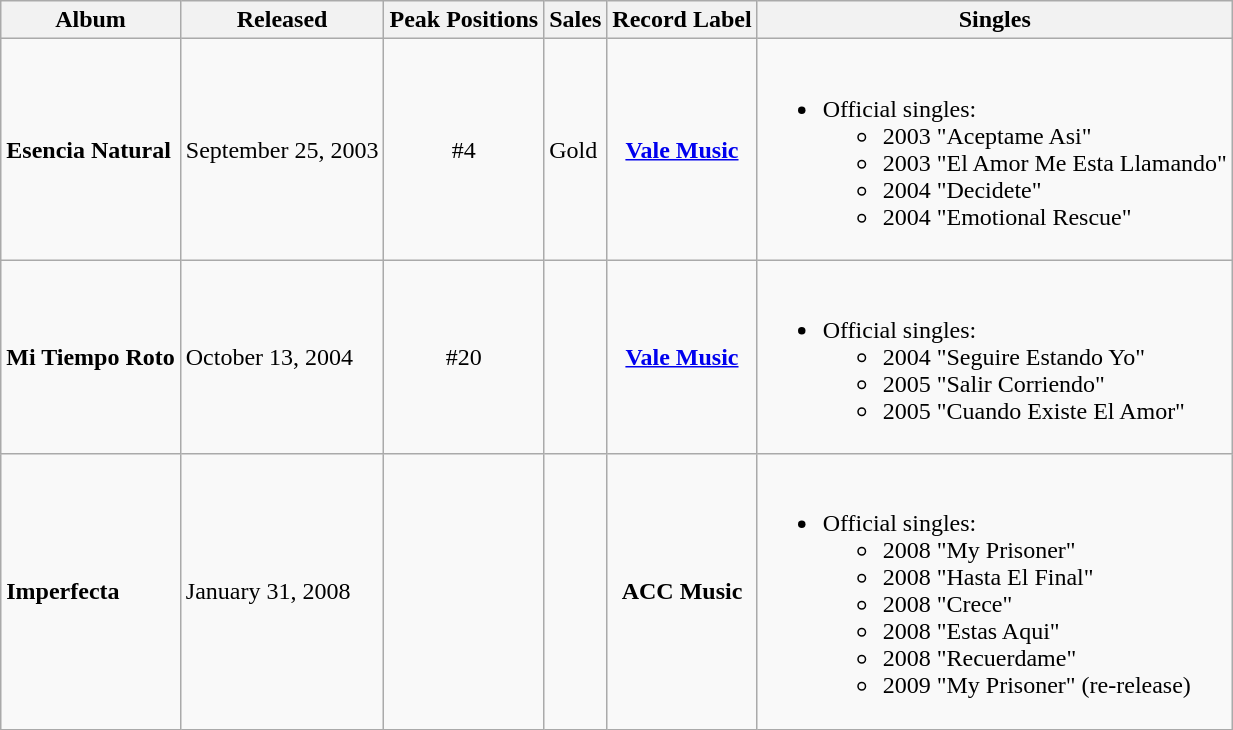<table class="wikitable">
<tr>
<th>Album</th>
<th>Released</th>
<th>Peak Positions</th>
<th>Sales</th>
<th>Record Label</th>
<th>Singles</th>
</tr>
<tr>
<td><strong>Esencia Natural</strong> </td>
<td>September 25, 2003 </td>
<td align="center">#4</td>
<td>Gold </td>
<td align="center"><strong><a href='#'>Vale Music</a></strong></td>
<td><br><ul><li>Official singles:<ul><li>2003 "Aceptame Asi"</li><li>2003 "El Amor Me Esta Llamando"</li><li>2004 "Decidete"</li><li>2004 "Emotional Rescue"</li></ul></li></ul></td>
</tr>
<tr>
<td><strong>Mi Tiempo Roto</strong> </td>
<td>October 13, 2004 </td>
<td align="center">#20</td>
<td></td>
<td align="center"><strong><a href='#'>Vale Music</a></strong></td>
<td><br><ul><li>Official singles:<ul><li>2004 "Seguire Estando Yo"</li><li>2005 "Salir Corriendo"</li><li>2005 "Cuando Existe El Amor"</li></ul></li></ul></td>
</tr>
<tr>
<td><strong>Imperfecta</strong> </td>
<td>January 31, 2008 </td>
<td></td>
<td></td>
<td align="center"><strong>ACC Music</strong></td>
<td><br><ul><li>Official singles:<ul><li>2008 "My Prisoner"</li><li>2008 "Hasta El Final"</li><li>2008 "Crece"</li><li>2008 "Estas Aqui"</li><li>2008 "Recuerdame"</li><li>2009 "My Prisoner" (re-release)</li></ul></li></ul></td>
</tr>
</table>
